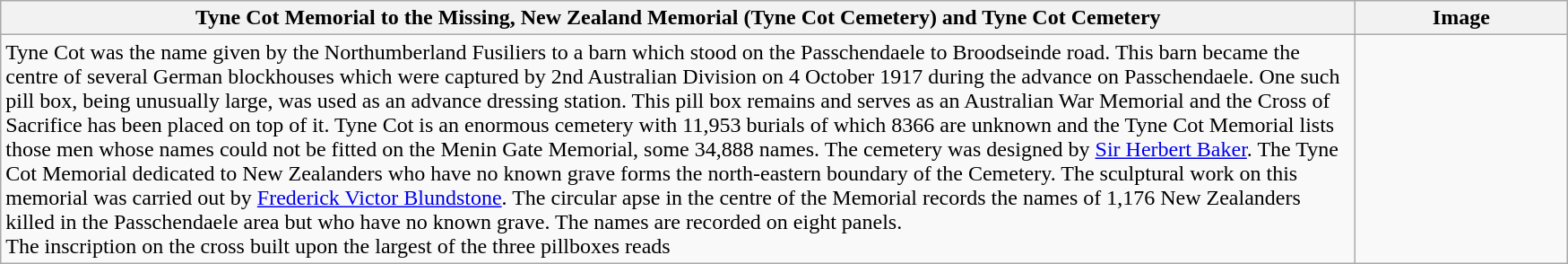<table class="wikitable sortable">
<tr>
<th scope="col" style="width:1000px;">Tyne Cot Memorial to the Missing, New Zealand Memorial (Tyne Cot Cemetery) and Tyne Cot Cemetery</th>
<th scope="col" style="width:150px;">Image</th>
</tr>
<tr>
<td>Tyne Cot was the name given by the Northumberland Fusiliers to a barn which stood on the Passchendaele to Broodseinde road. This barn became the centre of several German blockhouses which were captured by 2nd Australian Division on 4 October 1917 during the advance on Passchendaele. One such pill box, being unusually large, was used as an advance dressing station. This pill box remains and serves as an Australian War Memorial and the Cross of Sacrifice has been placed on top of it. Tyne Cot is an enormous cemetery with 11,953 burials of which 8366 are unknown and the Tyne Cot Memorial lists those men whose names could not be fitted on the Menin Gate Memorial, some 34,888 names. The cemetery was designed by <a href='#'>Sir Herbert Baker</a>. The Tyne Cot Memorial dedicated to New Zealanders who have no known grave forms the north-eastern boundary of the Cemetery. The sculptural work on this memorial was carried out by <a href='#'>Frederick Victor Blundstone</a>. The circular apse in the centre of the Memorial records the names of 1,176 New Zealanders killed in the Passchendaele area but who have no known grave. The names are recorded on eight panels.<br>The inscription on the cross built upon the largest of the three pillboxes reads </td>
<td></td>
</tr>
</table>
